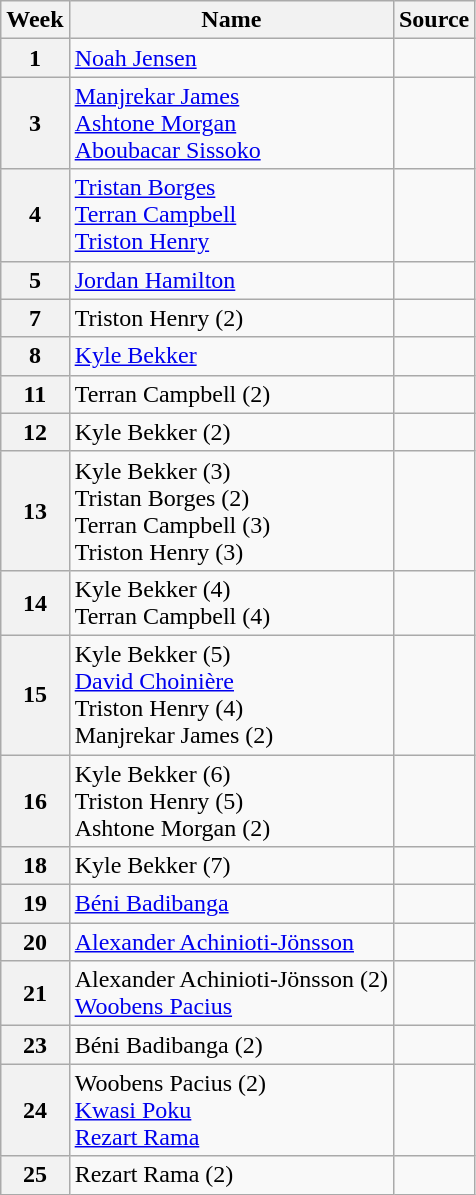<table class="wikitable">
<tr>
<th>Week</th>
<th>Name</th>
<th>Source</th>
</tr>
<tr>
<th scope=row style=text-align:center>1</th>
<td><a href='#'>Noah Jensen</a></td>
<td></td>
</tr>
<tr>
<th scope=row style=text-align:center>3</th>
<td><a href='#'>Manjrekar James</a><br><a href='#'>Ashtone Morgan</a><br><a href='#'>Aboubacar Sissoko</a></td>
<td></td>
</tr>
<tr>
<th scope=row style=text-align:center>4</th>
<td><a href='#'>Tristan Borges</a><br><a href='#'>Terran Campbell</a><br><a href='#'>Triston Henry</a></td>
<td></td>
</tr>
<tr>
<th scope=row style=text-align:center>5</th>
<td><a href='#'>Jordan Hamilton</a></td>
<td></td>
</tr>
<tr>
<th scope=row style=text-align:center>7</th>
<td>Triston Henry (2)</td>
<td></td>
</tr>
<tr>
<th scope=row style=text-align:center>8</th>
<td><a href='#'>Kyle Bekker</a></td>
<td></td>
</tr>
<tr>
<th scope=row style=text-align:center>11</th>
<td>Terran Campbell (2)</td>
<td></td>
</tr>
<tr>
<th scope=row style=text-align:center>12</th>
<td>Kyle Bekker (2)</td>
<td></td>
</tr>
<tr>
<th scope=row style=text-align:center>13</th>
<td>Kyle Bekker (3)<br>Tristan Borges (2)<br>Terran Campbell (3)<br>Triston Henry (3)</td>
<td></td>
</tr>
<tr>
<th scope=row style=text-align:center>14</th>
<td>Kyle Bekker (4)<br>Terran Campbell (4)</td>
<td></td>
</tr>
<tr>
<th scope=row style=text-align:center>15</th>
<td>Kyle Bekker (5)<br><a href='#'>David Choinière</a><br>Triston Henry (4)<br>Manjrekar James (2)</td>
<td></td>
</tr>
<tr>
<th scope=row style=text-align:center>16</th>
<td>Kyle Bekker (6)<br>Triston Henry (5)<br>Ashtone Morgan (2)</td>
<td></td>
</tr>
<tr>
<th scope=row style=text-align:center>18</th>
<td>Kyle Bekker (7)</td>
<td></td>
</tr>
<tr>
<th scope=row style=text-align:center>19</th>
<td><a href='#'>Béni Badibanga</a></td>
<td></td>
</tr>
<tr>
<th scope=row style=text-align:center>20</th>
<td><a href='#'>Alexander Achinioti-Jönsson</a></td>
<td></td>
</tr>
<tr>
<th scope=row style=text-align:center>21</th>
<td>Alexander Achinioti-Jönsson (2)<br><a href='#'>Woobens Pacius</a></td>
<td></td>
</tr>
<tr>
<th scope=row style=text-align:center>23</th>
<td>Béni Badibanga (2)</td>
<td></td>
</tr>
<tr>
<th scope=row style=text-align:center>24</th>
<td>Woobens Pacius (2)<br><a href='#'>Kwasi Poku</a><br><a href='#'>Rezart Rama</a></td>
<td></td>
</tr>
<tr>
<th scope=row style=text-align:center>25</th>
<td>Rezart Rama (2)</td>
<td></td>
</tr>
</table>
